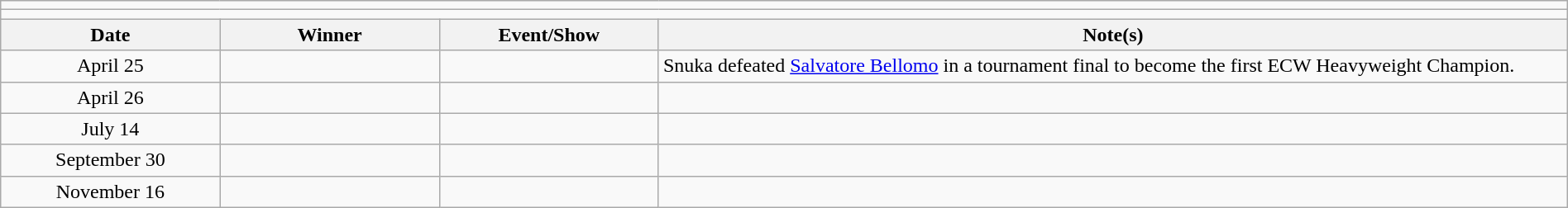<table class="wikitable" style="text-align:center; width:100%;">
<tr>
<td colspan="5"></td>
</tr>
<tr>
<td colspan="5"><strong></strong></td>
</tr>
<tr>
<th width="14%">Date</th>
<th width="14%">Winner</th>
<th width="14%">Event/Show</th>
<th width="58%">Note(s)</th>
</tr>
<tr>
<td>April 25</td>
<td></td>
<td></td>
<td align="left">Snuka defeated <a href='#'>Salvatore Bellomo</a> in a tournament final to become the first ECW Heavyweight Champion.</td>
</tr>
<tr>
<td>April 26</td>
<td></td>
<td></td>
<td align="left"></td>
</tr>
<tr>
<td>July 14</td>
<td></td>
<td></td>
<td align="left"></td>
</tr>
<tr>
<td>September 30</td>
<td></td>
<td></td>
<td align="left"></td>
</tr>
<tr>
<td>November 16</td>
<td></td>
<td></td>
<td align="left"></td>
</tr>
</table>
